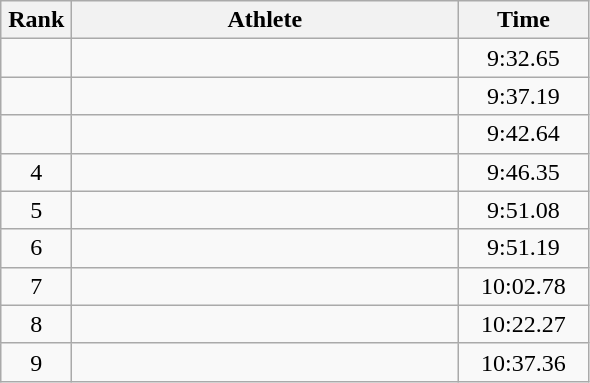<table class=wikitable style="text-align:center">
<tr>
<th width=40>Rank</th>
<th width=250>Athlete</th>
<th width=80>Time</th>
</tr>
<tr>
<td></td>
<td align=left></td>
<td>9:32.65</td>
</tr>
<tr>
<td></td>
<td align=left></td>
<td>9:37.19</td>
</tr>
<tr>
<td></td>
<td align=left></td>
<td>9:42.64</td>
</tr>
<tr>
<td>4</td>
<td align=left></td>
<td>9:46.35</td>
</tr>
<tr>
<td>5</td>
<td align=left></td>
<td>9:51.08</td>
</tr>
<tr>
<td>6</td>
<td align=left></td>
<td>9:51.19</td>
</tr>
<tr>
<td>7</td>
<td align=left></td>
<td>10:02.78</td>
</tr>
<tr>
<td>8</td>
<td align=left></td>
<td>10:22.27</td>
</tr>
<tr>
<td>9</td>
<td align=left></td>
<td>10:37.36</td>
</tr>
</table>
